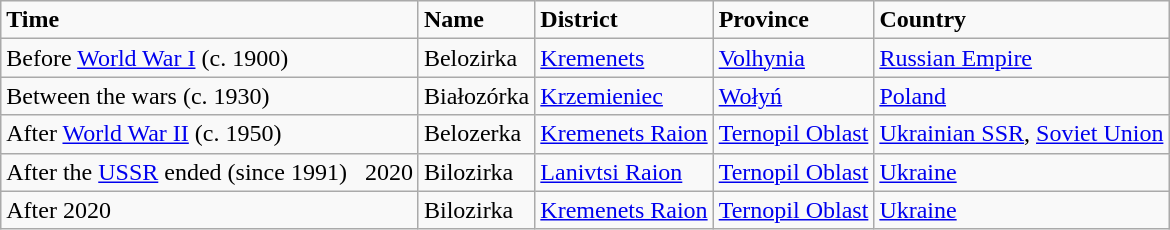<table class="wikitable" |>
<tr>
<td><strong>Time</strong></td>
<td><strong>Name</strong></td>
<td><strong>District</strong></td>
<td><strong>Province</strong></td>
<td><strong>Country</strong></td>
</tr>
<tr>
<td>Before <a href='#'>World War I</a> (c. 1900)</td>
<td>Belozirka</td>
<td><a href='#'>Kremenets</a></td>
<td><a href='#'>Volhynia</a></td>
<td><a href='#'>Russian Empire</a></td>
</tr>
<tr>
<td>Between the wars (c. 1930)</td>
<td>Białozórka</td>
<td><a href='#'>Krzemieniec</a></td>
<td><a href='#'>Wołyń</a></td>
<td><a href='#'>Poland</a></td>
</tr>
<tr>
<td>After <a href='#'>World War II</a> (c. 1950)</td>
<td>Belozerka</td>
<td><a href='#'>Kremenets Raion</a></td>
<td><a href='#'>Ternopil Oblast</a></td>
<td><a href='#'>Ukrainian SSR</a>, <a href='#'>Soviet Union</a></td>
</tr>
<tr>
<td>After the <a href='#'>USSR</a> ended (since 1991)   2020</td>
<td>Bilozirka</td>
<td><a href='#'>Lanivtsi Raion</a></td>
<td><a href='#'>Ternopil Oblast</a></td>
<td><a href='#'>Ukraine</a></td>
</tr>
<tr>
<td>After 2020</td>
<td>Bilozirka</td>
<td><a href='#'>Kremenets Raion</a></td>
<td><a href='#'>Ternopil Oblast</a></td>
<td><a href='#'>Ukraine</a></td>
</tr>
</table>
